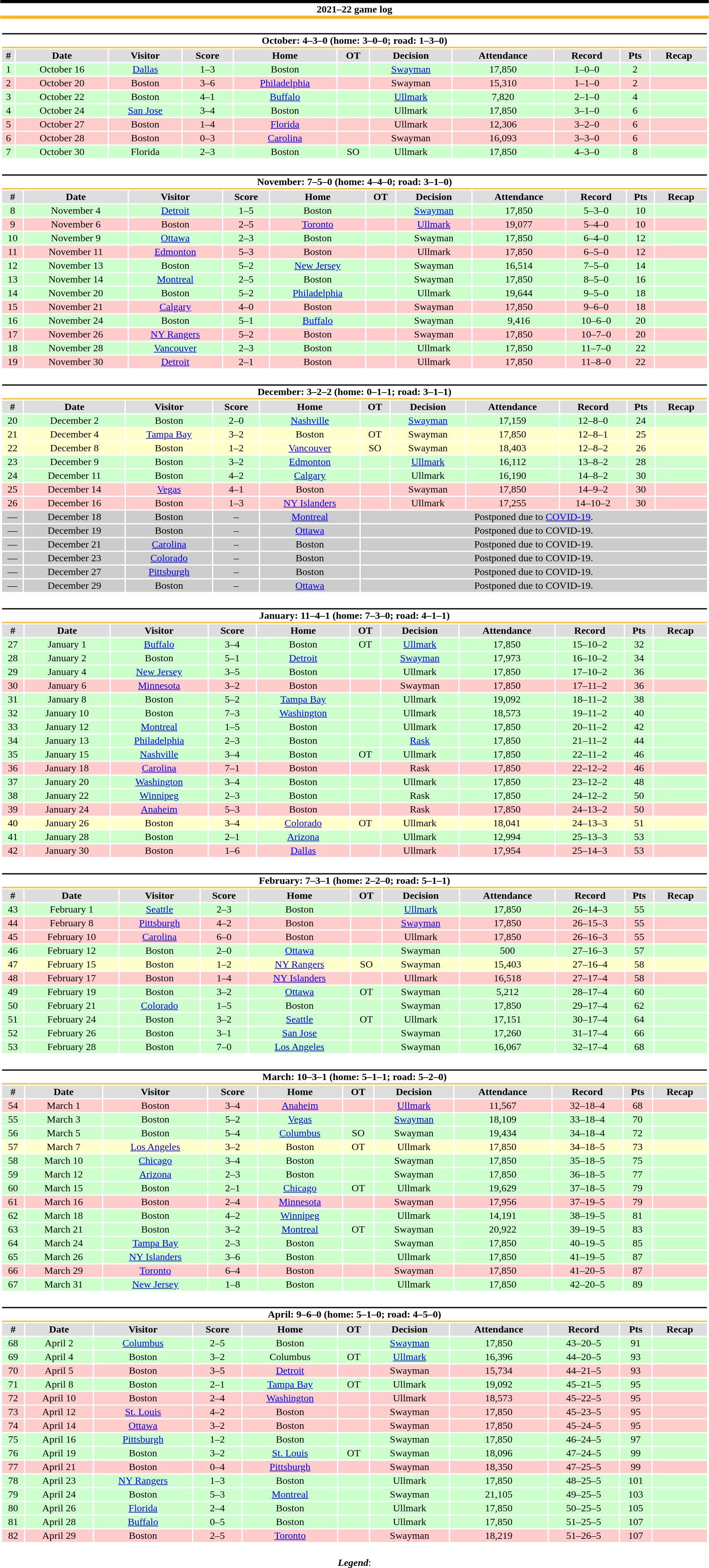<table class="toccolours" style="width:90%; clear:both; margin:1.5em auto; text-align:center;">
<tr>
<th colspan="11" style="background:#FFFFFF; border-top:#010101 5px solid; border-bottom:#FFB81C 5px solid;">2021–22 game log</th>
</tr>
<tr>
<td colspan="11"><br><table class="toccolours collapsible collapsed" style="width:100%;">
<tr>
<th colspan="11" style="background:#FFFFFF; border-top:#010101 2px solid; border-bottom:#FFB81C 2px solid;">October: 4–3–0 (home: 3–0–0; road: 1–3–0)</th>
</tr>
<tr style="background:#ddd;">
<th>#</th>
<th>Date</th>
<th>Visitor</th>
<th>Score</th>
<th>Home</th>
<th>OT</th>
<th>Decision</th>
<th>Attendance</th>
<th>Record</th>
<th>Pts</th>
<th>Recap</th>
</tr>
<tr style="background:#cfc;">
<td>1</td>
<td>October 16</td>
<td><a href='#'>Dallas</a></td>
<td>1–3</td>
<td>Boston</td>
<td></td>
<td><a href='#'>Swayman</a></td>
<td>17,850</td>
<td>1–0–0</td>
<td>2</td>
<td></td>
</tr>
<tr style="background:#fcc;">
<td>2</td>
<td>October 20</td>
<td>Boston</td>
<td>3–6</td>
<td><a href='#'>Philadelphia</a></td>
<td></td>
<td>Swayman</td>
<td>15,310</td>
<td>1–1–0</td>
<td>2</td>
<td></td>
</tr>
<tr style="background:#cfc;">
<td>3</td>
<td>October 22</td>
<td>Boston</td>
<td>4–1</td>
<td><a href='#'>Buffalo</a></td>
<td></td>
<td><a href='#'>Ullmark</a></td>
<td>7,820</td>
<td>2–1–0</td>
<td>4</td>
<td></td>
</tr>
<tr style="background:#cfc;">
<td>4</td>
<td>October 24</td>
<td><a href='#'>San Jose</a></td>
<td>3–4</td>
<td>Boston</td>
<td></td>
<td>Ullmark</td>
<td>17,850</td>
<td>3–1–0</td>
<td>6</td>
<td></td>
</tr>
<tr style="background:#fcc;">
<td>5</td>
<td>October 27</td>
<td>Boston</td>
<td>1–4</td>
<td><a href='#'>Florida</a></td>
<td></td>
<td>Ullmark</td>
<td>12,306</td>
<td>3–2–0</td>
<td>6</td>
<td></td>
</tr>
<tr style="background:#fcc;">
<td>6</td>
<td>October 28</td>
<td>Boston</td>
<td>0–3</td>
<td><a href='#'>Carolina</a></td>
<td></td>
<td>Swayman</td>
<td>16,093</td>
<td>3–3–0</td>
<td>6</td>
<td></td>
</tr>
<tr style="background:#cfc;">
<td>7</td>
<td>October 30</td>
<td>Florida</td>
<td>2–3</td>
<td>Boston</td>
<td>SO</td>
<td>Ullmark</td>
<td>17,850</td>
<td>4–3–0</td>
<td>8</td>
<td></td>
</tr>
</table>
</td>
</tr>
<tr>
<td colspan="11"><br><table class="toccolours collapsible collapsed" style="width:100%;">
<tr>
<th colspan="11" style="background:#FFFFFF; border-top:#010101 2px solid; border-bottom:#FFB81C 2px solid;">November: 7–5–0 (home: 4–4–0; road: 3–1–0)</th>
</tr>
<tr style="background:#ddd;">
<th>#</th>
<th>Date</th>
<th>Visitor</th>
<th>Score</th>
<th>Home</th>
<th>OT</th>
<th>Decision</th>
<th>Attendance</th>
<th>Record</th>
<th>Pts</th>
<th>Recap</th>
</tr>
<tr style="background:#cfc;">
<td>8</td>
<td>November 4</td>
<td><a href='#'>Detroit</a></td>
<td>1–5</td>
<td>Boston</td>
<td></td>
<td><a href='#'>Swayman</a></td>
<td>17,850</td>
<td>5–3–0</td>
<td>10</td>
<td></td>
</tr>
<tr style="background:#fcc;">
<td>9</td>
<td>November 6</td>
<td>Boston</td>
<td>2–5</td>
<td><a href='#'>Toronto</a></td>
<td></td>
<td><a href='#'>Ullmark</a></td>
<td>19,077</td>
<td>5–4–0</td>
<td>10</td>
<td></td>
</tr>
<tr style="background:#cfc;">
<td>10</td>
<td>November 9</td>
<td><a href='#'>Ottawa</a></td>
<td>2–3</td>
<td>Boston</td>
<td></td>
<td>Swayman</td>
<td>17,850</td>
<td>6–4–0</td>
<td>12</td>
<td></td>
</tr>
<tr style="background:#fcc;">
<td>11</td>
<td>November 11</td>
<td><a href='#'>Edmonton</a></td>
<td>5–3</td>
<td>Boston</td>
<td></td>
<td>Ullmark</td>
<td>17,850</td>
<td>6–5–0</td>
<td>12</td>
<td></td>
</tr>
<tr style="background:#cfc;">
<td>12</td>
<td>November 13</td>
<td>Boston</td>
<td>5–2</td>
<td><a href='#'>New Jersey</a></td>
<td></td>
<td>Swayman</td>
<td>16,514</td>
<td>7–5–0</td>
<td>14</td>
<td></td>
</tr>
<tr style="background:#cfc;">
<td>13</td>
<td>November 14</td>
<td><a href='#'>Montreal</a></td>
<td>2–5</td>
<td>Boston</td>
<td></td>
<td>Swayman</td>
<td>17,850</td>
<td>8–5–0</td>
<td>16</td>
<td></td>
</tr>
<tr style="background:#cfc;">
<td>14</td>
<td>November 20</td>
<td>Boston</td>
<td>5–2</td>
<td><a href='#'>Philadelphia</a></td>
<td></td>
<td>Ullmark</td>
<td>19,644</td>
<td>9–5–0</td>
<td>18</td>
<td></td>
</tr>
<tr style="background:#fcc;">
<td>15</td>
<td>November 21</td>
<td><a href='#'>Calgary</a></td>
<td>4–0</td>
<td>Boston</td>
<td></td>
<td>Swayman</td>
<td>17,850</td>
<td>9–6–0</td>
<td>18</td>
<td></td>
</tr>
<tr style="background:#cfc;">
<td>16</td>
<td>November 24</td>
<td>Boston</td>
<td>5–1</td>
<td><a href='#'>Buffalo</a></td>
<td></td>
<td>Swayman</td>
<td>9,416</td>
<td>10–6–0</td>
<td>20</td>
<td></td>
</tr>
<tr style="background:#fcc;">
<td>17</td>
<td>November 26</td>
<td><a href='#'>NY Rangers</a></td>
<td>5–2</td>
<td>Boston</td>
<td></td>
<td>Swayman</td>
<td>17,850</td>
<td>10–7–0</td>
<td>20</td>
<td></td>
</tr>
<tr style="background:#cfc;">
<td>18</td>
<td>November 28</td>
<td><a href='#'>Vancouver</a></td>
<td>2–3</td>
<td>Boston</td>
<td></td>
<td>Ullmark</td>
<td>17,850</td>
<td>11–7–0</td>
<td>22</td>
<td></td>
</tr>
<tr style="background:#fcc;">
<td>19</td>
<td>November 30</td>
<td><a href='#'>Detroit</a></td>
<td>2–1</td>
<td>Boston</td>
<td></td>
<td>Ullmark</td>
<td>17,850</td>
<td>11–8–0</td>
<td>22</td>
<td></td>
</tr>
</table>
</td>
</tr>
<tr>
<td colspan="11"><br><table class="toccolours collapsible collapsed" style="width:100%;">
<tr>
<th colspan="11" style="background:#FFFFFF; border-top:#010101 2px solid; border-bottom:#FFB81C 2px solid;">December: 3–2–2 (home: 0–1–1; road: 3–1–1)</th>
</tr>
<tr style="background:#ddd;">
<th>#</th>
<th>Date</th>
<th>Visitor</th>
<th>Score</th>
<th>Home</th>
<th>OT</th>
<th>Decision</th>
<th>Attendance</th>
<th>Record</th>
<th>Pts</th>
<th>Recap</th>
</tr>
<tr style="background:#cfc;">
<td>20</td>
<td>December 2</td>
<td>Boston</td>
<td>2–0</td>
<td><a href='#'>Nashville</a></td>
<td></td>
<td><a href='#'>Swayman</a></td>
<td>17,159</td>
<td>12–8–0</td>
<td>24</td>
<td></td>
</tr>
<tr style="background:#ffc;">
<td>21</td>
<td>December 4</td>
<td><a href='#'>Tampa Bay</a></td>
<td>3–2</td>
<td>Boston</td>
<td>OT</td>
<td>Swayman</td>
<td>17,850</td>
<td>12–8–1</td>
<td>25</td>
<td></td>
</tr>
<tr style="background:#ffc;">
<td>22</td>
<td>December 8</td>
<td>Boston</td>
<td>1–2</td>
<td><a href='#'>Vancouver</a></td>
<td>SO</td>
<td>Swayman</td>
<td>18,403</td>
<td>12–8–2</td>
<td>26</td>
<td></td>
</tr>
<tr style="background:#cfc;">
<td>23</td>
<td>December 9</td>
<td>Boston</td>
<td>3–2</td>
<td><a href='#'>Edmonton</a></td>
<td></td>
<td><a href='#'>Ullmark</a></td>
<td>16,112</td>
<td>13–8–2</td>
<td>28</td>
<td></td>
</tr>
<tr style="background:#cfc;">
<td>24</td>
<td>December 11</td>
<td>Boston</td>
<td>4–2</td>
<td><a href='#'>Calgary</a></td>
<td></td>
<td>Ullmark</td>
<td>16,190</td>
<td>14–8–2</td>
<td>30</td>
<td></td>
</tr>
<tr style="background:#fcc;">
<td>25</td>
<td>December 14</td>
<td><a href='#'>Vegas</a></td>
<td>4–1</td>
<td>Boston</td>
<td></td>
<td>Swayman</td>
<td>17,850</td>
<td>14–9–2</td>
<td>30</td>
<td></td>
</tr>
<tr style="background:#fcc;">
<td>26</td>
<td>December 16</td>
<td>Boston</td>
<td>1–3</td>
<td><a href='#'>NY Islanders</a></td>
<td></td>
<td>Ullmark</td>
<td>17,255</td>
<td>14–10–2</td>
<td>30</td>
<td></td>
</tr>
<tr style="background:#ccc;">
<td>—</td>
<td>December 18</td>
<td>Boston</td>
<td>–</td>
<td><a href='#'>Montreal</a></td>
<td colspan="6">Postponed due to <a href='#'>COVID-19</a>.</td>
</tr>
<tr style="background:#ccc;">
<td>—</td>
<td>December 19</td>
<td>Boston</td>
<td>–</td>
<td><a href='#'>Ottawa</a></td>
<td colspan="6">Postponed due to COVID-19.</td>
</tr>
<tr style="background:#ccc;">
<td>—</td>
<td>December 21</td>
<td><a href='#'>Carolina</a></td>
<td>–</td>
<td>Boston</td>
<td colspan="6">Postponed due to COVID-19.</td>
</tr>
<tr style="background:#ccc;">
<td>—</td>
<td>December 23</td>
<td><a href='#'>Colorado</a></td>
<td>–</td>
<td>Boston</td>
<td colspan="6">Postponed due to COVID-19.</td>
</tr>
<tr style="background:#ccc;">
<td>—</td>
<td>December 27</td>
<td><a href='#'>Pittsburgh</a></td>
<td>–</td>
<td>Boston</td>
<td colspan="6">Postponed due to COVID-19.</td>
</tr>
<tr style="background:#ccc;">
<td>—</td>
<td>December 29</td>
<td>Boston</td>
<td>–</td>
<td><a href='#'>Ottawa</a></td>
<td colspan="6">Postponed due to COVID-19.</td>
</tr>
</table>
</td>
</tr>
<tr>
<td colspan="11"><br><table class="toccolours collapsible collapsed" style="width:100%;">
<tr>
<th colspan="11" style="background:#FFFFFF; border-top:#010101 2px solid; border-bottom:#FFB81C 2px solid;">January: 11–4–1 (home: 7–3–0; road: 4–1–1)</th>
</tr>
<tr style="background:#ddd;">
<th>#</th>
<th>Date</th>
<th>Visitor</th>
<th>Score</th>
<th>Home</th>
<th>OT</th>
<th>Decision</th>
<th>Attendance</th>
<th>Record</th>
<th>Pts</th>
<th>Recap</th>
</tr>
<tr style="background:#cfc;">
<td>27</td>
<td>January 1</td>
<td><a href='#'>Buffalo</a></td>
<td>3–4</td>
<td>Boston</td>
<td>OT</td>
<td><a href='#'>Ullmark</a></td>
<td>17,850</td>
<td>15–10–2</td>
<td>32</td>
<td></td>
</tr>
<tr style="background:#cfc;">
<td>28</td>
<td>January 2</td>
<td>Boston</td>
<td>5–1</td>
<td><a href='#'>Detroit</a></td>
<td></td>
<td><a href='#'>Swayman</a></td>
<td>17,973</td>
<td>16–10–2</td>
<td>34</td>
<td></td>
</tr>
<tr style="background:#cfc;">
<td>29</td>
<td>January 4</td>
<td><a href='#'>New Jersey</a></td>
<td>3–5</td>
<td>Boston</td>
<td></td>
<td>Ullmark</td>
<td>17,850</td>
<td>17–10–2</td>
<td>36</td>
<td></td>
</tr>
<tr style="background:#fcc;">
<td>30</td>
<td>January 6</td>
<td><a href='#'>Minnesota</a></td>
<td>3–2</td>
<td>Boston</td>
<td></td>
<td>Swayman</td>
<td>17,850</td>
<td>17–11–2</td>
<td>36</td>
<td></td>
</tr>
<tr style="background:#cfc;">
<td>31</td>
<td>January 8</td>
<td>Boston</td>
<td>5–2</td>
<td><a href='#'>Tampa Bay</a></td>
<td></td>
<td>Ullmark</td>
<td>19,092</td>
<td>18–11–2</td>
<td>38</td>
<td></td>
</tr>
<tr style="background:#cfc;">
<td>32</td>
<td>January 10</td>
<td>Boston</td>
<td>7–3</td>
<td><a href='#'>Washington</a></td>
<td></td>
<td>Ullmark</td>
<td>18,573</td>
<td>19–11–2</td>
<td>40</td>
<td></td>
</tr>
<tr style="background:#cfc;">
<td>33</td>
<td>January 12</td>
<td><a href='#'>Montreal</a></td>
<td>1–5</td>
<td>Boston</td>
<td></td>
<td>Ullmark</td>
<td>17,850</td>
<td>20–11–2</td>
<td>42</td>
<td></td>
</tr>
<tr style="background:#cfc;">
<td>34</td>
<td>January 13</td>
<td><a href='#'>Philadelphia</a></td>
<td>2–3</td>
<td>Boston</td>
<td></td>
<td><a href='#'>Rask</a></td>
<td>17,850</td>
<td>21–11–2</td>
<td>44</td>
<td></td>
</tr>
<tr style="background:#cfc;">
<td>35</td>
<td>January 15</td>
<td><a href='#'>Nashville</a></td>
<td>3–4</td>
<td>Boston</td>
<td>OT</td>
<td>Ullmark</td>
<td>17,850</td>
<td>22–11–2</td>
<td>46</td>
<td></td>
</tr>
<tr style="background:#fcc;">
<td>36</td>
<td>January 18</td>
<td><a href='#'>Carolina</a></td>
<td>7–1</td>
<td>Boston</td>
<td></td>
<td>Rask</td>
<td>17,850</td>
<td>22–12–2</td>
<td>46</td>
<td></td>
</tr>
<tr style="background:#cfc;">
<td>37</td>
<td>January 20</td>
<td><a href='#'>Washington</a></td>
<td>3–4</td>
<td>Boston</td>
<td></td>
<td>Ullmark</td>
<td>17,850</td>
<td>23–12–2</td>
<td>48</td>
<td></td>
</tr>
<tr style="background:#cfc;">
<td>38</td>
<td>January 22</td>
<td><a href='#'>Winnipeg</a></td>
<td>2–3</td>
<td>Boston</td>
<td></td>
<td>Rask</td>
<td>17,850</td>
<td>24–12–2</td>
<td>50</td>
<td></td>
</tr>
<tr style="background:#fcc;">
<td>39</td>
<td>January 24</td>
<td><a href='#'>Anaheim</a></td>
<td>5–3</td>
<td>Boston</td>
<td></td>
<td>Rask</td>
<td>17,850</td>
<td>24–13–2</td>
<td>50</td>
<td></td>
</tr>
<tr style="background:#ffc;">
<td>40</td>
<td>January 26</td>
<td>Boston</td>
<td>3–4</td>
<td><a href='#'>Colorado</a></td>
<td>OT</td>
<td>Ullmark</td>
<td>18,041</td>
<td>24–13–3</td>
<td>51</td>
<td></td>
</tr>
<tr style="background:#cfc;">
<td>41</td>
<td>January 28</td>
<td>Boston</td>
<td>2–1</td>
<td><a href='#'>Arizona</a></td>
<td></td>
<td>Ullmark</td>
<td>12,994</td>
<td>25–13–3</td>
<td>53</td>
<td></td>
</tr>
<tr style="background:#fcc;">
<td>42</td>
<td>January 30</td>
<td>Boston</td>
<td>1–6</td>
<td><a href='#'>Dallas</a></td>
<td></td>
<td>Ullmark</td>
<td>17,954</td>
<td>25–14–3</td>
<td>53</td>
<td></td>
</tr>
</table>
</td>
</tr>
<tr>
<td colspan="11"><br><table class="toccolours collapsible collapsed" style="width:100%;">
<tr>
<th colspan="11" style="background:#FFFFFF; border-top:#010101 2px solid; border-bottom:#FFB81C 2px solid;">February: 7–3–1 (home: 2–2–0; road: 5–1–1)</th>
</tr>
<tr style="background:#ddd;">
<th>#</th>
<th>Date</th>
<th>Visitor</th>
<th>Score</th>
<th>Home</th>
<th>OT</th>
<th>Decision</th>
<th>Attendance</th>
<th>Record</th>
<th>Pts</th>
<th>Recap</th>
</tr>
<tr style="background:#cfc;">
<td>43</td>
<td>February 1</td>
<td><a href='#'>Seattle</a></td>
<td>2–3</td>
<td>Boston</td>
<td></td>
<td><a href='#'>Ullmark</a></td>
<td>17,850</td>
<td>26–14–3</td>
<td>55</td>
<td></td>
</tr>
<tr style="background:#fcc;">
<td>44</td>
<td>February 8</td>
<td><a href='#'>Pittsburgh</a></td>
<td>4–2</td>
<td>Boston</td>
<td></td>
<td><a href='#'>Swayman</a></td>
<td>17,850</td>
<td>26–15–3</td>
<td>55</td>
<td></td>
</tr>
<tr style="background:#fcc;">
<td>45</td>
<td>February 10</td>
<td><a href='#'>Carolina</a></td>
<td>6–0</td>
<td>Boston</td>
<td></td>
<td>Ullmark</td>
<td>17,850</td>
<td>26–16–3</td>
<td>55</td>
<td></td>
</tr>
<tr style="background:#cfc;">
<td>46</td>
<td>February 12</td>
<td>Boston</td>
<td>2–0</td>
<td><a href='#'>Ottawa</a></td>
<td></td>
<td>Swayman</td>
<td>500</td>
<td>27–16–3</td>
<td>57</td>
<td></td>
</tr>
<tr style="background:#ffc;">
<td>47</td>
<td>February 15</td>
<td>Boston</td>
<td>1–2</td>
<td><a href='#'>NY Rangers</a></td>
<td>SO</td>
<td>Swayman</td>
<td>15,403</td>
<td>27–16–4</td>
<td>58</td>
<td></td>
</tr>
<tr style="background:#fcc;">
<td>48</td>
<td>February 17</td>
<td>Boston</td>
<td>1–4</td>
<td><a href='#'>NY Islanders</a></td>
<td></td>
<td>Ullmark</td>
<td>16,518</td>
<td>27–17–4</td>
<td>58</td>
<td></td>
</tr>
<tr style="background:#cfc;">
<td>49</td>
<td>February 19</td>
<td>Boston</td>
<td>3–2</td>
<td><a href='#'>Ottawa</a></td>
<td>OT</td>
<td>Swayman</td>
<td>5,212</td>
<td>28–17–4</td>
<td>60</td>
<td></td>
</tr>
<tr style="background:#cfc;">
<td>50</td>
<td>February 21</td>
<td><a href='#'>Colorado</a></td>
<td>1–5</td>
<td>Boston</td>
<td></td>
<td>Swayman</td>
<td>17,850</td>
<td>29–17–4</td>
<td>62</td>
<td></td>
</tr>
<tr style="background:#cfc;">
<td>51</td>
<td>February 24</td>
<td>Boston</td>
<td>3–2</td>
<td><a href='#'>Seattle</a></td>
<td>OT</td>
<td>Ullmark</td>
<td>17,151</td>
<td>30–17–4</td>
<td>64</td>
<td></td>
</tr>
<tr style="background:#cfc;">
<td>52</td>
<td>February 26</td>
<td>Boston</td>
<td>3–1</td>
<td><a href='#'>San Jose</a></td>
<td></td>
<td>Swayman</td>
<td>17,260</td>
<td>31–17–4</td>
<td>66</td>
<td></td>
</tr>
<tr style="background:#cfc;">
<td>53</td>
<td>February 28</td>
<td>Boston</td>
<td>7–0</td>
<td><a href='#'>Los Angeles</a></td>
<td></td>
<td>Swayman</td>
<td>16,067</td>
<td>32–17–4</td>
<td>68</td>
<td></td>
</tr>
</table>
</td>
</tr>
<tr>
<td colspan="11"><br><table class="toccolours collapsible collapsed" style="width:100%;">
<tr>
<th colspan="11" style="background:#FFFFFF; border-top:#010101 2px solid; border-bottom:#FFB81C 2px solid;">March: 10–3–1 (home: 5–1–1; road: 5–2–0)</th>
</tr>
<tr style="background:#ddd;">
<th>#</th>
<th>Date</th>
<th>Visitor</th>
<th>Score</th>
<th>Home</th>
<th>OT</th>
<th>Decision</th>
<th>Attendance</th>
<th>Record</th>
<th>Pts</th>
<th>Recap</th>
</tr>
<tr style="background:#fcc;">
<td>54</td>
<td>March 1</td>
<td>Boston</td>
<td>3–4</td>
<td><a href='#'>Anaheim</a></td>
<td></td>
<td><a href='#'>Ullmark</a></td>
<td>11,567</td>
<td>32–18–4</td>
<td>68</td>
<td></td>
</tr>
<tr style="background:#cfc;">
<td>55</td>
<td>March 3</td>
<td>Boston</td>
<td>5–2</td>
<td><a href='#'>Vegas</a></td>
<td></td>
<td><a href='#'>Swayman</a></td>
<td>18,109</td>
<td>33–18–4</td>
<td>70</td>
<td></td>
</tr>
<tr style="background:#cfc;">
<td>56</td>
<td>March 5</td>
<td>Boston</td>
<td>5–4</td>
<td><a href='#'>Columbus</a></td>
<td>SO</td>
<td>Swayman</td>
<td>19,434</td>
<td>34–18–4</td>
<td>72</td>
<td></td>
</tr>
<tr style="background:#ffc;">
<td>57</td>
<td>March 7</td>
<td><a href='#'>Los Angeles</a></td>
<td>3–2</td>
<td>Boston</td>
<td>OT</td>
<td>Ullmark</td>
<td>17,850</td>
<td>34–18–5</td>
<td>73</td>
<td></td>
</tr>
<tr style="background:#cfc;">
<td>58</td>
<td>March 10</td>
<td><a href='#'>Chicago</a></td>
<td>3–4</td>
<td>Boston</td>
<td></td>
<td>Swayman</td>
<td>17,850</td>
<td>35–18–5</td>
<td>75</td>
<td></td>
</tr>
<tr style="background:#cfc;">
<td>59</td>
<td>March 12</td>
<td><a href='#'>Arizona</a></td>
<td>2–3</td>
<td>Boston</td>
<td></td>
<td>Swayman</td>
<td>17,850</td>
<td>36–18–5</td>
<td>77</td>
<td></td>
</tr>
<tr style="background:#cfc;">
<td>60</td>
<td>March 15</td>
<td>Boston</td>
<td>2–1</td>
<td><a href='#'>Chicago</a></td>
<td>OT</td>
<td>Ullmark</td>
<td>19,629</td>
<td>37–18–5</td>
<td>79</td>
<td></td>
</tr>
<tr style="background:#fcc;">
<td>61</td>
<td>March 16</td>
<td>Boston</td>
<td>2–4</td>
<td><a href='#'>Minnesota</a></td>
<td></td>
<td>Swayman</td>
<td>17,956</td>
<td>37–19–5</td>
<td>79</td>
<td></td>
</tr>
<tr style="background:#cfc;">
<td>62</td>
<td>March 18</td>
<td>Boston</td>
<td>4–2</td>
<td><a href='#'>Winnipeg</a></td>
<td></td>
<td>Ullmark</td>
<td>14,191</td>
<td>38–19–5</td>
<td>81</td>
<td></td>
</tr>
<tr style="background:#cfc;">
<td>63</td>
<td>March 21</td>
<td>Boston</td>
<td>3–2</td>
<td><a href='#'>Montreal</a></td>
<td>OT</td>
<td>Swayman</td>
<td>20,922</td>
<td>39–19–5</td>
<td>83</td>
<td></td>
</tr>
<tr style="background:#cfc;">
<td>64</td>
<td>March 24</td>
<td><a href='#'>Tampa Bay</a></td>
<td>2–3</td>
<td>Boston</td>
<td></td>
<td>Swayman</td>
<td>17,850</td>
<td>40–19–5</td>
<td>85</td>
<td></td>
</tr>
<tr style="background:#cfc;">
<td>65</td>
<td>March 26</td>
<td><a href='#'>NY Islanders</a></td>
<td>3–6</td>
<td>Boston</td>
<td></td>
<td>Ullmark</td>
<td>17,850</td>
<td>41–19–5</td>
<td>87</td>
<td></td>
</tr>
<tr style="background:#fcc;">
<td>66</td>
<td>March 29</td>
<td><a href='#'>Toronto</a></td>
<td>6–4</td>
<td>Boston</td>
<td></td>
<td>Swayman</td>
<td>17,850</td>
<td>41–20–5</td>
<td>87</td>
<td></td>
</tr>
<tr style="background:#cfc;">
<td>67</td>
<td>March 31</td>
<td><a href='#'>New Jersey</a></td>
<td>1–8</td>
<td>Boston</td>
<td></td>
<td>Ullmark</td>
<td>17,850</td>
<td>42–20–5</td>
<td>89</td>
<td></td>
</tr>
</table>
</td>
</tr>
<tr>
<td colspan="11"><br><table class="toccolours collapsible collapsed" style="width:100%;">
<tr>
<th colspan="11" style="background:#FFFFFF; border-top:#010101 2px solid; border-bottom:#FFB81C 2px solid;">April: 9–6–0 (home: 5–1–0; road: 4–5–0)</th>
</tr>
<tr style="background:#ddd;">
<th>#</th>
<th>Date</th>
<th>Visitor</th>
<th>Score</th>
<th>Home</th>
<th>OT</th>
<th>Decision</th>
<th>Attendance</th>
<th>Record</th>
<th>Pts</th>
<th>Recap</th>
</tr>
<tr style="background:#cfc;">
<td>68</td>
<td>April 2</td>
<td><a href='#'>Columbus</a></td>
<td>2–5</td>
<td>Boston</td>
<td></td>
<td><a href='#'>Swayman</a></td>
<td>17,850</td>
<td>43–20–5</td>
<td>91</td>
<td></td>
</tr>
<tr style="background:#cfc;">
<td>69</td>
<td>April 4</td>
<td>Boston</td>
<td>3–2</td>
<td>Columbus</td>
<td>OT</td>
<td><a href='#'>Ullmark</a></td>
<td>16,396</td>
<td>44–20–5</td>
<td>93</td>
<td></td>
</tr>
<tr style="background:#fcc;">
<td>70</td>
<td>April 5</td>
<td>Boston</td>
<td>3–5</td>
<td><a href='#'>Detroit</a></td>
<td></td>
<td>Swayman</td>
<td>15,734</td>
<td>44–21–5</td>
<td>93</td>
<td></td>
</tr>
<tr style="background:#cfc;">
<td>71</td>
<td>April 8</td>
<td>Boston</td>
<td>2–1</td>
<td><a href='#'>Tampa Bay</a></td>
<td>OT</td>
<td>Ullmark</td>
<td>19,092</td>
<td>45–21–5</td>
<td>95</td>
<td></td>
</tr>
<tr style="background:#fcc;">
<td>72</td>
<td>April 10</td>
<td>Boston</td>
<td>2–4</td>
<td><a href='#'>Washington</a></td>
<td></td>
<td>Ullmark</td>
<td>18,573</td>
<td>45–22–5</td>
<td>95</td>
<td></td>
</tr>
<tr style="background:#fcc;">
<td>73</td>
<td>April 12</td>
<td><a href='#'>St. Louis</a></td>
<td>4–2</td>
<td>Boston</td>
<td></td>
<td>Swayman</td>
<td>17,850</td>
<td>45–23–5</td>
<td>95</td>
<td></td>
</tr>
<tr style="background:#fcc;">
<td>74</td>
<td>April 14</td>
<td><a href='#'>Ottawa</a></td>
<td>3–2</td>
<td>Boston</td>
<td></td>
<td>Swayman</td>
<td>17,850</td>
<td>45–24–5</td>
<td>95</td>
<td></td>
</tr>
<tr style="background:#cfc;">
<td>75</td>
<td>April 16</td>
<td><a href='#'>Pittsburgh</a></td>
<td>1–2</td>
<td>Boston</td>
<td></td>
<td>Swayman</td>
<td>17,850</td>
<td>46–24–5</td>
<td>97</td>
<td></td>
</tr>
<tr style="background:#cfc;">
<td>76</td>
<td>April 19</td>
<td>Boston</td>
<td>3–2</td>
<td><a href='#'>St. Louis</a></td>
<td>OT</td>
<td>Swayman</td>
<td>18,096</td>
<td>47–24–5</td>
<td>99</td>
<td></td>
</tr>
<tr style="background:#fcc;">
<td>77</td>
<td>April 21</td>
<td>Boston</td>
<td>0–4</td>
<td><a href='#'>Pittsburgh</a></td>
<td></td>
<td>Swayman</td>
<td>18,350</td>
<td>47–25–5</td>
<td>99</td>
<td></td>
</tr>
<tr style="background:#cfc;">
<td>78</td>
<td>April 23</td>
<td><a href='#'>NY Rangers</a></td>
<td>1–3</td>
<td>Boston</td>
<td></td>
<td>Ullmark</td>
<td>17,850</td>
<td>48–25–5</td>
<td>101</td>
<td></td>
</tr>
<tr style="background:#cfc;">
<td>79</td>
<td>April 24</td>
<td>Boston</td>
<td>5–3</td>
<td><a href='#'>Montreal</a></td>
<td></td>
<td>Swayman</td>
<td>21,105</td>
<td>49–25–5</td>
<td>103</td>
<td></td>
</tr>
<tr style="background:#cfc;">
<td>80</td>
<td>April 26</td>
<td><a href='#'>Florida</a></td>
<td>2–4</td>
<td>Boston</td>
<td></td>
<td>Ullmark</td>
<td>17,850</td>
<td>50–25–5</td>
<td>105</td>
<td></td>
</tr>
<tr style="background:#cfc;">
<td>81</td>
<td>April 28</td>
<td><a href='#'>Buffalo</a></td>
<td>0–5</td>
<td>Boston</td>
<td></td>
<td>Ullmark</td>
<td>17,850</td>
<td>51–25–5</td>
<td>107</td>
<td></td>
</tr>
<tr style="background:#fcc;">
<td>82</td>
<td>April 29</td>
<td>Boston</td>
<td>2–5</td>
<td><a href='#'>Toronto</a></td>
<td></td>
<td>Swayman</td>
<td>18,219</td>
<td>51–26–5</td>
<td>107</td>
<td></td>
</tr>
</table>
</td>
</tr>
<tr>
<td colspan="11" style="text-align:center;"><br><strong><em>Legend</em></strong>:


</td>
</tr>
</table>
